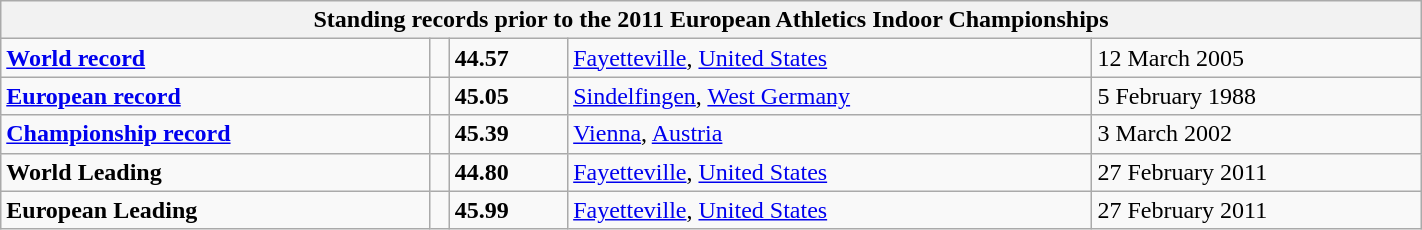<table class="wikitable" width=75%>
<tr>
<th colspan="5">Standing records prior to the 2011 European Athletics Indoor Championships</th>
</tr>
<tr>
<td><strong><a href='#'>World record</a></strong></td>
<td></td>
<td><strong>44.57</strong></td>
<td><a href='#'>Fayetteville</a>, <a href='#'>United States</a></td>
<td>12 March 2005</td>
</tr>
<tr>
<td><strong><a href='#'>European record</a></strong></td>
<td></td>
<td><strong>45.05</strong></td>
<td><a href='#'>Sindelfingen</a>, <a href='#'>West Germany</a></td>
<td>5 February 1988</td>
</tr>
<tr>
<td><strong><a href='#'>Championship record</a></strong></td>
<td></td>
<td><strong>45.39</strong></td>
<td><a href='#'>Vienna</a>, <a href='#'>Austria</a></td>
<td>3 March 2002</td>
</tr>
<tr>
<td><strong>World Leading</strong></td>
<td></td>
<td><strong>44.80</strong></td>
<td><a href='#'>Fayetteville</a>, <a href='#'>United States</a></td>
<td>27 February 2011</td>
</tr>
<tr>
<td><strong>European Leading</strong></td>
<td></td>
<td><strong>45.99</strong></td>
<td><a href='#'>Fayetteville</a>, <a href='#'>United States</a></td>
<td>27 February 2011</td>
</tr>
</table>
